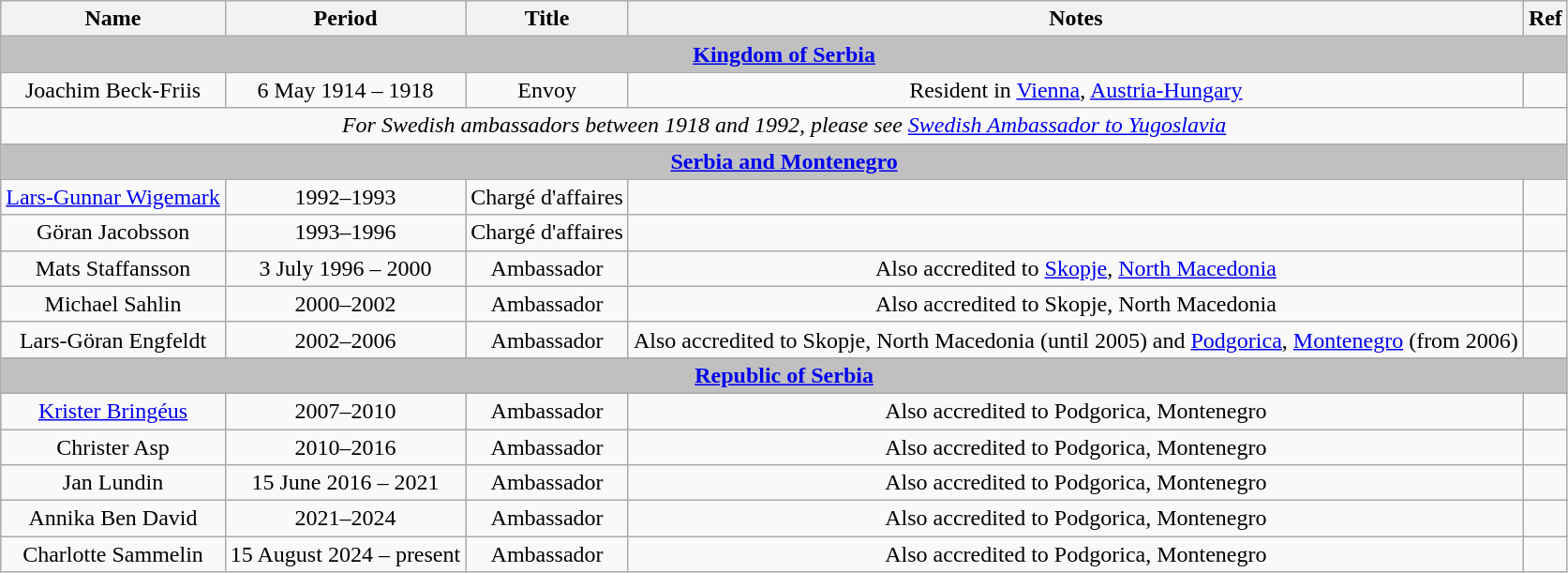<table class="wikitable" style="text-align:center;">
<tr>
<th>Name</th>
<th>Period</th>
<th>Title</th>
<th>Notes</th>
<th>Ref</th>
</tr>
<tr>
<td colspan="5" style="background: silver;"><strong><a href='#'>Kingdom of Serbia</a></strong></td>
</tr>
<tr>
<td>Joachim Beck-Friis</td>
<td>6 May 1914 – 1918</td>
<td>Envoy</td>
<td>Resident in <a href='#'>Vienna</a>, <a href='#'>Austria-Hungary</a></td>
<td></td>
</tr>
<tr>
<td colspan="5" style="background: ;"><em>For Swedish ambassadors between 1918 and 1992, please see <a href='#'>Swedish Ambassador to Yugoslavia</a></em></td>
</tr>
<tr>
<td colspan="5" style="background: silver;"><strong><a href='#'>Serbia and Montenegro</a></strong></td>
</tr>
<tr>
<td><a href='#'>Lars-Gunnar Wigemark</a></td>
<td>1992–1993</td>
<td>Chargé d'affaires</td>
<td></td>
<td></td>
</tr>
<tr>
<td>Göran Jacobsson</td>
<td>1993–1996</td>
<td>Chargé d'affaires</td>
<td></td>
<td></td>
</tr>
<tr>
<td>Mats Staffansson</td>
<td>3 July 1996 – 2000</td>
<td>Ambassador</td>
<td>Also accredited to <a href='#'>Skopje</a>, <a href='#'>North Macedonia</a></td>
<td></td>
</tr>
<tr>
<td>Michael Sahlin</td>
<td>2000–2002</td>
<td>Ambassador</td>
<td>Also accredited to Skopje, North Macedonia</td>
<td></td>
</tr>
<tr>
<td>Lars-Göran Engfeldt</td>
<td>2002–2006</td>
<td>Ambassador</td>
<td>Also accredited to Skopje, North Macedonia (until 2005) and <a href='#'>Podgorica</a>, <a href='#'>Montenegro</a> (from 2006)</td>
<td></td>
</tr>
<tr>
<td colspan="5" style="background: silver;"><strong><a href='#'>Republic of Serbia</a></strong></td>
</tr>
<tr>
<td><a href='#'>Krister Bringéus</a></td>
<td>2007–2010</td>
<td>Ambassador</td>
<td>Also accredited to Podgorica, Montenegro</td>
<td></td>
</tr>
<tr>
<td>Christer Asp</td>
<td>2010–2016</td>
<td>Ambassador</td>
<td>Also accredited to Podgorica, Montenegro</td>
<td></td>
</tr>
<tr>
<td>Jan Lundin</td>
<td>15 June 2016 – 2021</td>
<td>Ambassador</td>
<td>Also accredited to Podgorica, Montenegro</td>
<td></td>
</tr>
<tr>
<td>Annika Ben David</td>
<td>2021–2024</td>
<td>Ambassador</td>
<td>Also accredited to Podgorica, Montenegro</td>
<td></td>
</tr>
<tr>
<td>Charlotte Sammelin</td>
<td>15 August 2024 – present</td>
<td>Ambassador</td>
<td>Also accredited to Podgorica, Montenegro</td>
<td></td>
</tr>
</table>
